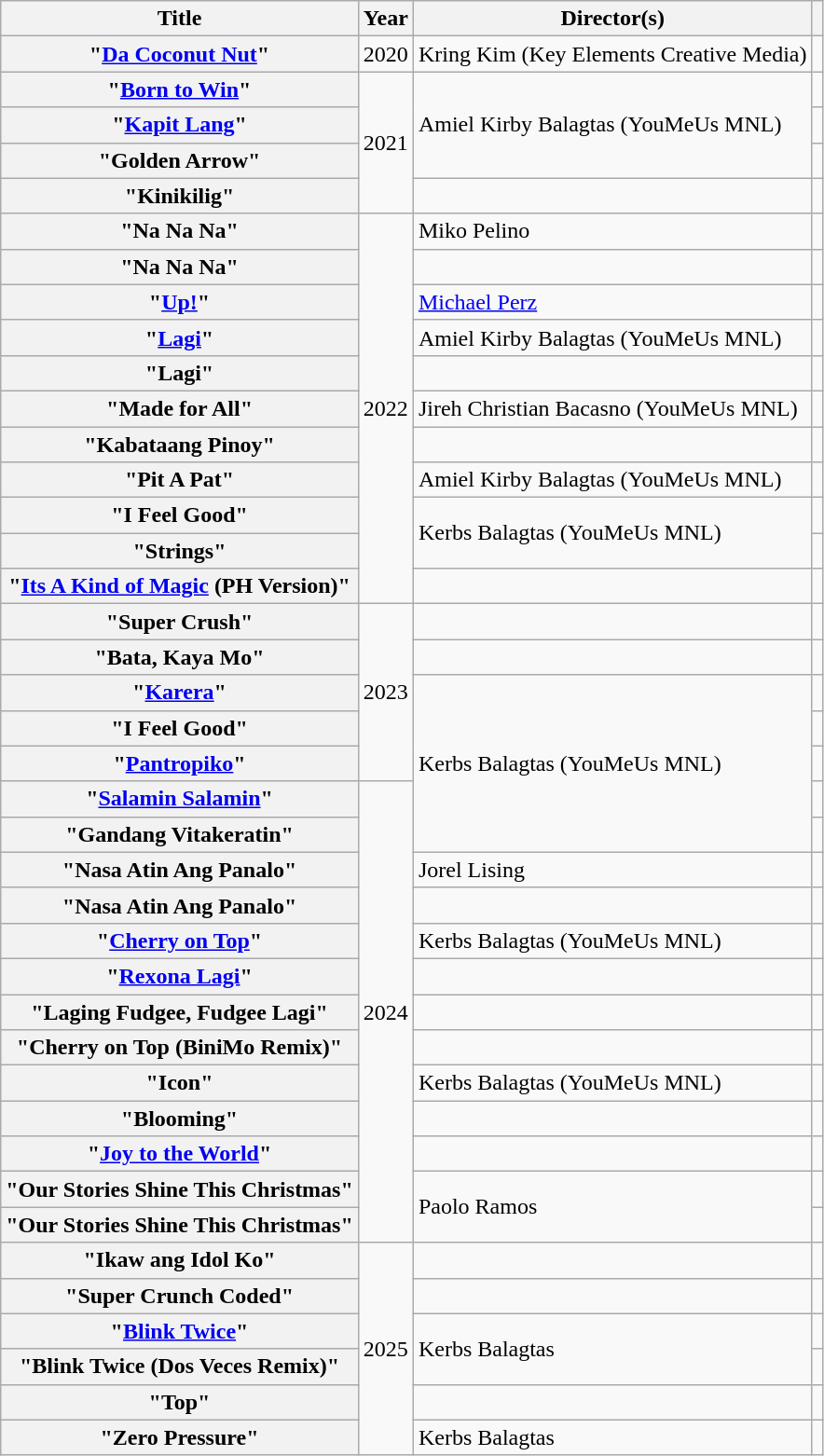<table class="wikitable plainrowheaders">
<tr>
<th scope="col">Title</th>
<th scope="col">Year</th>
<th scope="col">Director(s)</th>
<th scope="col"></th>
</tr>
<tr>
<th scope="row">"<a href='#'>Da Coconut Nut</a>"</th>
<td>2020</td>
<td>Kring Kim (Key Elements Creative Media)</td>
<td></td>
</tr>
<tr>
<th scope="row">"<a href='#'>Born to Win</a>"</th>
<td rowspan="4">2021</td>
<td rowspan="3">Amiel Kirby Balagtas (YouMeUs MNL)</td>
<td></td>
</tr>
<tr>
<th scope="row">"<a href='#'>Kapit Lang</a>"</th>
<td></td>
</tr>
<tr>
<th scope="row">"Golden Arrow"</th>
<td></td>
</tr>
<tr>
<th scope="row">"Kinikilig"</th>
<td></td>
<td></td>
</tr>
<tr>
<th scope="row">"Na Na Na" </th>
<td rowspan="11">2022</td>
<td>Miko Pelino</td>
<td></td>
</tr>
<tr>
<th scope="row">"Na Na Na" </th>
<td></td>
<td></td>
</tr>
<tr>
<th scope="row">"<a href='#'>Up!</a>" </th>
<td><a href='#'>Michael Perz</a></td>
<td></td>
</tr>
<tr>
<th scope="row">"<a href='#'>Lagi</a>" </th>
<td>Amiel Kirby Balagtas (YouMeUs MNL)</td>
<td></td>
</tr>
<tr>
<th scope="row">"Lagi" </th>
<td></td>
<td></td>
</tr>
<tr>
<th scope="row">"Made for All"</th>
<td>Jireh Christian Bacasno (YouMeUs MNL)</td>
<td></td>
</tr>
<tr>
<th scope="row">"Kabataang Pinoy" </th>
<td></td>
<td></td>
</tr>
<tr>
<th scope="row">"Pit A Pat"</th>
<td>Amiel Kirby Balagtas (YouMeUs MNL)</td>
<td></td>
</tr>
<tr>
<th scope="row">"I Feel Good"</th>
<td rowspan="2">Kerbs Balagtas (YouMeUs MNL)</td>
<td></td>
</tr>
<tr>
<th scope="row">"Strings"</th>
<td></td>
</tr>
<tr>
<th scope="row">"<a href='#'>Its A Kind of Magic</a> (PH Version)" </th>
<td></td>
<td></td>
</tr>
<tr>
<th scope="row">"Super Crush"</th>
<td rowspan="5">2023</td>
<td></td>
<td></td>
</tr>
<tr>
<th scope="row">"Bata, Kaya Mo"</th>
<td></td>
<td></td>
</tr>
<tr>
<th scope="row">"<a href='#'>Karera</a>"</th>
<td rowspan="5">Kerbs Balagtas (YouMeUs MNL)</td>
<td></td>
</tr>
<tr>
<th scope="row">"I Feel Good" </th>
<td></td>
</tr>
<tr>
<th scope="row">"<a href='#'>Pantropiko</a>"</th>
<td></td>
</tr>
<tr>
<th scope="row">"<a href='#'>Salamin Salamin</a>"</th>
<td rowspan="13">2024</td>
<td></td>
</tr>
<tr>
<th scope="row">"Gandang Vitakeratin"</th>
<td></td>
</tr>
<tr>
<th scope="row">"Nasa Atin Ang Panalo" </th>
<td>Jorel Lising</td>
<td></td>
</tr>
<tr>
<th scope="row">"Nasa Atin Ang Panalo" </th>
<td></td>
<td></td>
</tr>
<tr>
<th scope="row">"<a href='#'>Cherry on Top</a>"</th>
<td>Kerbs Balagtas (YouMeUs MNL)</td>
<td></td>
</tr>
<tr>
<th scope="row">"<a href='#'>Rexona Lagi</a>"</th>
<td></td>
<td></td>
</tr>
<tr>
<th scope="row">"Laging Fudgee, Fudgee Lagi"</th>
<td></td>
<td></td>
</tr>
<tr>
<th scope="row">"Cherry on Top (BiniMo Remix)" </th>
<td></td>
<td></td>
</tr>
<tr>
<th scope="row">"Icon"</th>
<td>Kerbs Balagtas (YouMeUs MNL)</td>
<td></td>
</tr>
<tr>
<th scope="row">"Blooming"</th>
<td></td>
<td></td>
</tr>
<tr>
<th scope="row">"<a href='#'>Joy to the World</a>"</th>
<td></td>
<td></td>
</tr>
<tr>
<th scope="row">"Our Stories Shine This Christmas" </th>
<td rowspan="2">Paolo Ramos</td>
<td></td>
</tr>
<tr>
<th scope="row">"Our Stories Shine This Christmas" </th>
<td></td>
</tr>
<tr>
<th scope="row">"Ikaw ang Idol Ko"</th>
<td rowspan="6">2025</td>
<td></td>
<td></td>
</tr>
<tr>
<th scope="row">"Super Crunch Coded"</th>
<td></td>
<td></td>
</tr>
<tr>
<th scope="row">"<a href='#'>Blink Twice</a>"</th>
<td rowspan="2">Kerbs Balagtas</td>
<td></td>
</tr>
<tr>
<th scope="row">"Blink Twice (Dos Veces Remix)" </th>
<td></td>
</tr>
<tr>
<th scope="row">"Top"</th>
<td></td>
<td></td>
</tr>
<tr>
<th scope="row">"Zero Pressure"</th>
<td>Kerbs Balagtas</td>
<td></td>
</tr>
</table>
